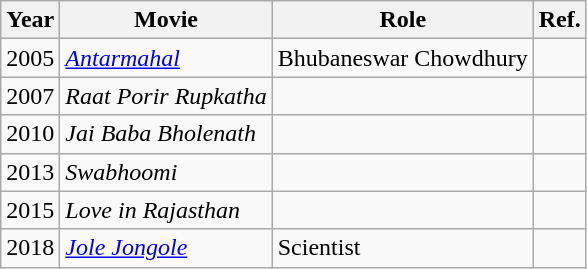<table class="wikitable">
<tr>
<th>Year</th>
<th>Movie</th>
<th>Role</th>
<th>Ref.</th>
</tr>
<tr>
<td>2005</td>
<td><em><a href='#'>Antarmahal</a></em></td>
<td>Bhubaneswar Chowdhury</td>
<td></td>
</tr>
<tr>
<td>2007</td>
<td><em>Raat Porir Rupkatha</em></td>
<td></td>
<td></td>
</tr>
<tr>
<td>2010</td>
<td><em>Jai Baba Bholenath</em></td>
<td></td>
<td></td>
</tr>
<tr>
<td>2013</td>
<td><em>Swabhoomi</em></td>
<td></td>
<td></td>
</tr>
<tr>
<td>2015</td>
<td><em>Love in Rajasthan</em></td>
<td></td>
<td></td>
</tr>
<tr>
<td>2018</td>
<td><em><a href='#'>Jole Jongole</a></em></td>
<td>Scientist</td>
<td></td>
</tr>
</table>
